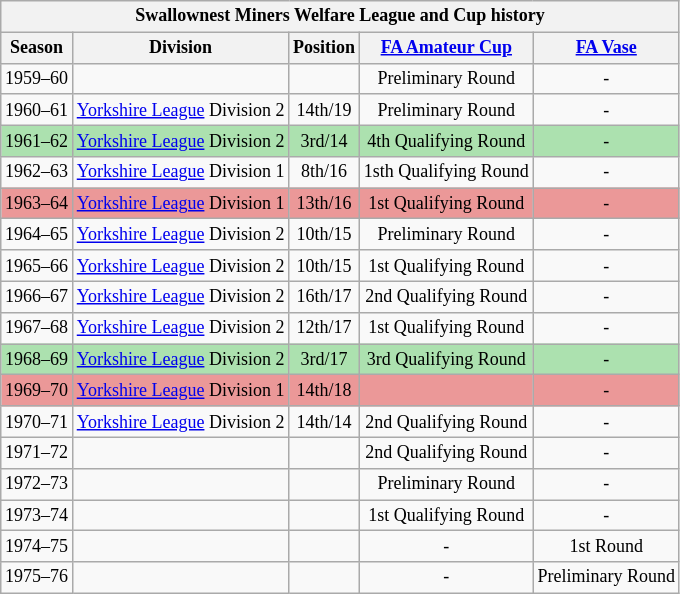<table class="wikitable collapsible" style="text-align:center;font-size:75%">
<tr>
<th colspan="6"><strong>Swallownest Miners Welfare League and Cup history</strong></th>
</tr>
<tr>
<th>Season</th>
<th>Division</th>
<th>Position</th>
<th><a href='#'>FA Amateur Cup</a></th>
<th><a href='#'>FA Vase</a></th>
</tr>
<tr>
<td>1959–60</td>
<td></td>
<td></td>
<td>Preliminary Round</td>
<td>-</td>
</tr>
<tr>
<td>1960–61</td>
<td><a href='#'>Yorkshire League</a> Division 2</td>
<td>14th/19</td>
<td>Preliminary Round</td>
<td>-</td>
</tr>
<tr bgcolor="#ACE1AF">
<td>1961–62</td>
<td><a href='#'>Yorkshire League</a> Division 2</td>
<td>3rd/14</td>
<td>4th Qualifying Round</td>
<td>-</td>
</tr>
<tr>
<td>1962–63</td>
<td><a href='#'>Yorkshire League</a> Division 1</td>
<td>8th/16</td>
<td>1sth Qualifying Round</td>
<td>-</td>
</tr>
<tr bgcolor="#EB9898">
<td>1963–64</td>
<td><a href='#'>Yorkshire League</a> Division 1</td>
<td>13th/16</td>
<td>1st Qualifying Round</td>
<td>-</td>
</tr>
<tr>
<td>1964–65</td>
<td><a href='#'>Yorkshire League</a> Division 2</td>
<td>10th/15</td>
<td>Preliminary Round</td>
<td>-</td>
</tr>
<tr>
<td>1965–66</td>
<td><a href='#'>Yorkshire League</a> Division 2</td>
<td>10th/15</td>
<td>1st Qualifying Round</td>
<td>-</td>
</tr>
<tr>
<td>1966–67</td>
<td><a href='#'>Yorkshire League</a> Division 2</td>
<td>16th/17</td>
<td>2nd Qualifying Round</td>
<td>-</td>
</tr>
<tr>
<td>1967–68</td>
<td><a href='#'>Yorkshire League</a> Division 2</td>
<td>12th/17</td>
<td>1st Qualifying Round</td>
<td>-</td>
</tr>
<tr bgcolor="#ACE1AF">
<td>1968–69</td>
<td><a href='#'>Yorkshire League</a> Division 2</td>
<td>3rd/17</td>
<td>3rd Qualifying Round</td>
<td>-</td>
</tr>
<tr bgcolor="#EB9898">
<td>1969–70</td>
<td><a href='#'>Yorkshire League</a> Division 1</td>
<td>14th/18</td>
<td></td>
<td>-</td>
</tr>
<tr>
<td>1970–71</td>
<td><a href='#'>Yorkshire League</a> Division 2</td>
<td>14th/14</td>
<td>2nd Qualifying Round</td>
<td>-</td>
</tr>
<tr>
<td>1971–72</td>
<td></td>
<td></td>
<td>2nd Qualifying Round</td>
<td>-</td>
</tr>
<tr>
<td>1972–73</td>
<td></td>
<td></td>
<td>Preliminary Round</td>
<td>-</td>
</tr>
<tr>
<td>1973–74</td>
<td></td>
<td></td>
<td>1st Qualifying Round</td>
<td>-</td>
</tr>
<tr>
<td>1974–75</td>
<td></td>
<td></td>
<td>-</td>
<td>1st Round</td>
</tr>
<tr>
<td>1975–76</td>
<td></td>
<td></td>
<td>-</td>
<td>Preliminary Round</td>
</tr>
</table>
